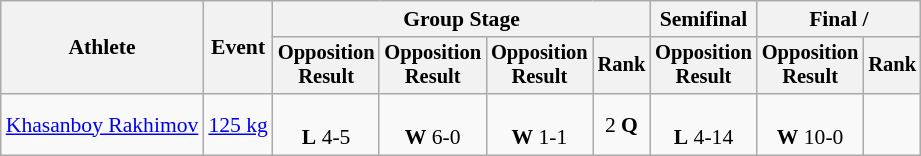<table class=wikitable style=font-size:90%;text-align:center>
<tr>
<th rowspan=2>Athlete</th>
<th rowspan=2>Event</th>
<th colspan=4>Group Stage</th>
<th>Semifinal</th>
<th colspan=2>Final / </th>
</tr>
<tr style=font-size:95%>
<th>Opposition<br>Result</th>
<th>Opposition<br>Result</th>
<th>Opposition<br>Result</th>
<th>Rank</th>
<th>Opposition<br>Result</th>
<th>Opposition<br>Result</th>
<th>Rank</th>
</tr>
<tr>
<td align=left><a href='#'>Khasanboy Rakhimov</a></td>
<td align=left><a href='#'>125 kg</a></td>
<td><br><strong>L</strong> 4-5</td>
<td><br><strong>W</strong> 6-0</td>
<td><br><strong>W</strong> 1-1</td>
<td>2 <strong>Q</strong></td>
<td><br><strong>L</strong> 4-14</td>
<td><br><strong>W</strong> 10-0</td>
<td></td>
</tr>
</table>
